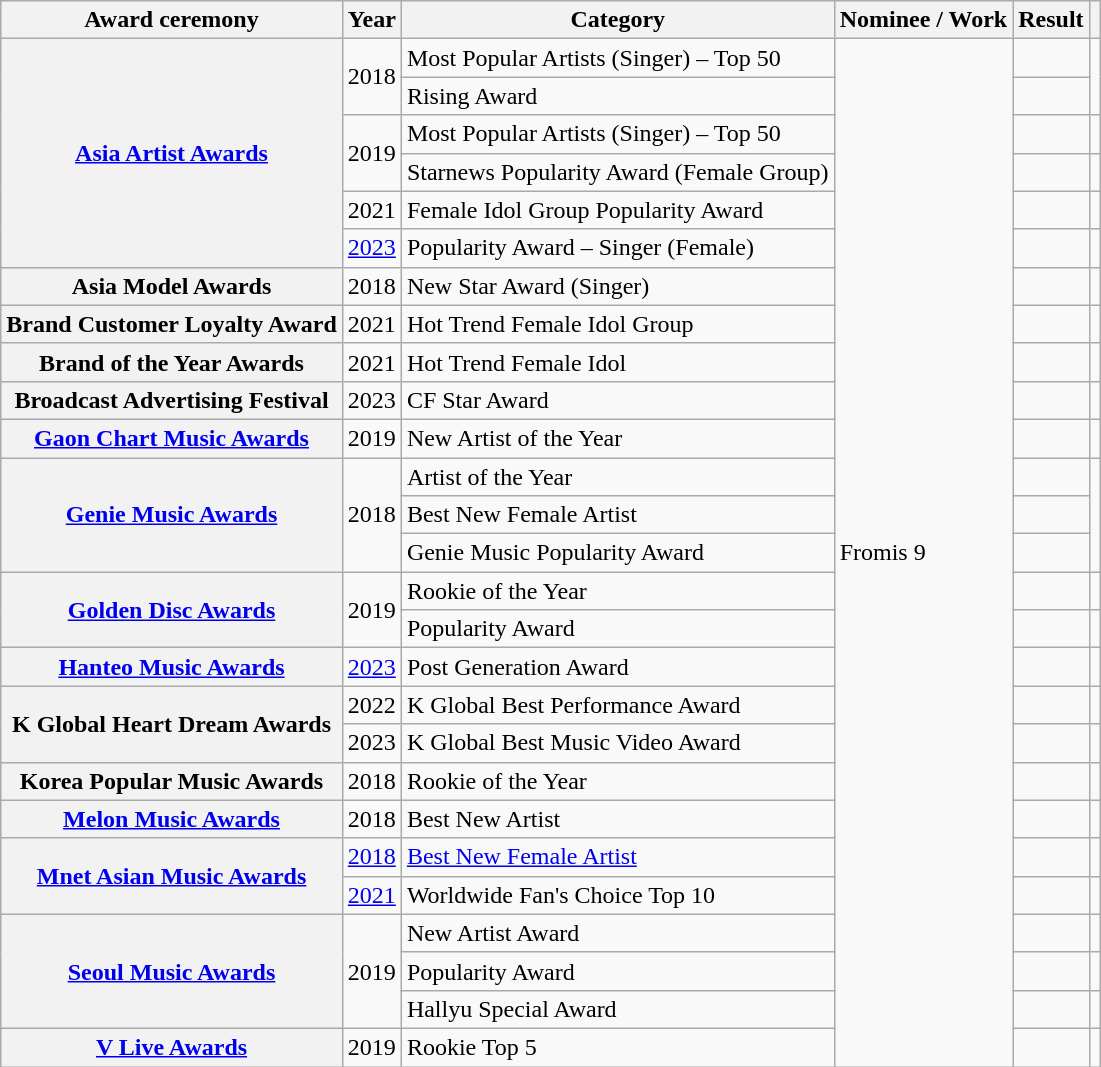<table class="wikitable plainrowheaders sortable">
<tr>
<th scope="col">Award ceremony</th>
<th scope="col">Year</th>
<th scope="col">Category</th>
<th scope="col">Nominee / Work</th>
<th scope="col">Result</th>
<th scope="col" class="unsortable"></th>
</tr>
<tr>
<th scope="row" rowspan="6"><a href='#'>Asia Artist Awards</a></th>
<td rowspan="2" style="text-align:center">2018</td>
<td>Most Popular Artists (Singer) – Top 50</td>
<td rowspan="27">Fromis 9</td>
<td></td>
<td rowspan="2" style="text-align:center"></td>
</tr>
<tr>
<td>Rising Award</td>
<td></td>
</tr>
<tr>
<td rowspan="2" style="text-align:center">2019</td>
<td>Most Popular Artists (Singer) – Top 50</td>
<td></td>
<td style="text-align:center"></td>
</tr>
<tr>
<td>Starnews Popularity Award (Female Group)</td>
<td></td>
<td style="text-align:center"></td>
</tr>
<tr>
<td style="text-align:center">2021</td>
<td>Female Idol Group Popularity Award</td>
<td></td>
<td style="text-align:center"></td>
</tr>
<tr>
<td style="text-align:center"><a href='#'>2023</a></td>
<td>Popularity Award – Singer (Female)</td>
<td></td>
<td style="text-align:center"></td>
</tr>
<tr>
<th scope="row">Asia Model Awards</th>
<td style="text-align:center">2018</td>
<td>New Star Award (Singer)</td>
<td></td>
<td style="text-align:center"></td>
</tr>
<tr>
<th scope="row">Brand Customer Loyalty Award</th>
<td style="text-align:center">2021</td>
<td>Hot Trend Female Idol Group</td>
<td></td>
<td style="text-align:center"></td>
</tr>
<tr>
<th scope="row">Brand of the Year Awards</th>
<td style="text-align:center">2021</td>
<td>Hot Trend Female Idol</td>
<td></td>
<td style="text-align:center"></td>
</tr>
<tr>
<th scope="row">Broadcast Advertising Festival</th>
<td style="text-align:center">2023</td>
<td>CF Star Award</td>
<td></td>
<td style="text-align:center"></td>
</tr>
<tr>
<th scope="row"><a href='#'>Gaon Chart Music Awards</a></th>
<td style="text-align:center">2019</td>
<td>New Artist of the Year</td>
<td></td>
<td style="text-align:center"></td>
</tr>
<tr>
<th scope="row" rowspan="3"><a href='#'>Genie Music Awards</a></th>
<td rowspan="3" style="text-align:center">2018</td>
<td>Artist of the Year</td>
<td></td>
<td rowspan="3" style="text-align:center"></td>
</tr>
<tr>
<td>Best New Female Artist</td>
<td></td>
</tr>
<tr>
<td>Genie Music Popularity Award</td>
<td></td>
</tr>
<tr>
<th scope="row" rowspan="2"><a href='#'>Golden Disc Awards</a></th>
<td rowspan="2" style="text-align:center">2019</td>
<td>Rookie of the Year</td>
<td></td>
<td style="text-align:center"></td>
</tr>
<tr>
<td>Popularity Award</td>
<td></td>
<td style="text-align:center"></td>
</tr>
<tr>
<th scope="row"><a href='#'>Hanteo Music Awards</a></th>
<td style="text-align:center"><a href='#'>2023</a></td>
<td>Post Generation Award</td>
<td></td>
<td style="text-align:center"></td>
</tr>
<tr>
<th scope="row"  rowspan="2">K Global Heart Dream Awards</th>
<td style="text-align:center">2022</td>
<td>K Global Best Performance Award</td>
<td></td>
<td style="text-align:center"></td>
</tr>
<tr>
<td style="text-align:center">2023</td>
<td>K Global Best Music Video Award</td>
<td></td>
<td style="text-align:center"></td>
</tr>
<tr>
<th scope="row">Korea Popular Music Awards</th>
<td style="text-align:center">2018</td>
<td>Rookie of the Year</td>
<td></td>
<td style="text-align:center"></td>
</tr>
<tr>
<th scope="row"><a href='#'>Melon Music Awards</a></th>
<td style="text-align:center">2018</td>
<td>Best New Artist</td>
<td></td>
<td style="text-align:center"></td>
</tr>
<tr>
<th scope="row" rowspan="2"><a href='#'>Mnet Asian Music Awards</a></th>
<td style="text-align:center"><a href='#'>2018</a></td>
<td><a href='#'>Best New Female Artist</a></td>
<td></td>
<td style="text-align:center"></td>
</tr>
<tr>
<td style="text-align:center"><a href='#'>2021</a></td>
<td>Worldwide Fan's Choice Top 10</td>
<td></td>
<td style="text-align:center"></td>
</tr>
<tr>
<th scope="row" rowspan="3"><a href='#'>Seoul Music Awards</a></th>
<td rowspan="3" style="text-align:center">2019</td>
<td>New Artist Award</td>
<td></td>
<td style="text-align:center"></td>
</tr>
<tr>
<td>Popularity Award</td>
<td></td>
<td style="text-align:center"></td>
</tr>
<tr>
<td>Hallyu Special Award</td>
<td></td>
<td style="text-align:center"></td>
</tr>
<tr>
<th scope="row"><a href='#'>V Live Awards</a></th>
<td style="text-align:center">2019</td>
<td>Rookie Top 5</td>
<td></td>
<td style="text-align:center"></td>
</tr>
</table>
